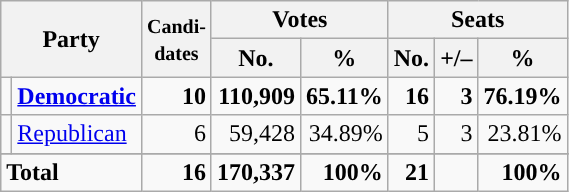<table class="wikitable" style="font-size:100%; text-align:right;">
<tr>
<th colspan=2 rowspan=2>Party</th>
<th rowspan=2><small>Candi-<br>dates</small></th>
<th colspan=2>Votes</th>
<th colspan=3>Seats</th>
</tr>
<tr>
<th>No.</th>
<th>%</th>
<th>No.</th>
<th>+/–</th>
<th>%</th>
</tr>
<tr>
<td style="background:"></td>
<td align=left><strong><a href='#'>Democratic</a></strong></td>
<td><strong>10</strong></td>
<td><strong>110,909</strong></td>
<td><strong>65.11%</strong></td>
<td><strong>16</strong></td>
<td><strong>3</strong></td>
<td><strong>76.19%</strong></td>
</tr>
<tr>
<td style="background:"></td>
<td align=left><a href='#'>Republican</a></td>
<td>6</td>
<td>59,428</td>
<td>34.89%</td>
<td>5</td>
<td>3</td>
<td>23.81%</td>
</tr>
<tr>
</tr>
<tr style="font-weight:bold">
<td colspan=2 align=left>Total</td>
<td>16</td>
<td>170,337</td>
<td>100%</td>
<td>21</td>
<td></td>
<td>100%</td>
</tr>
</table>
